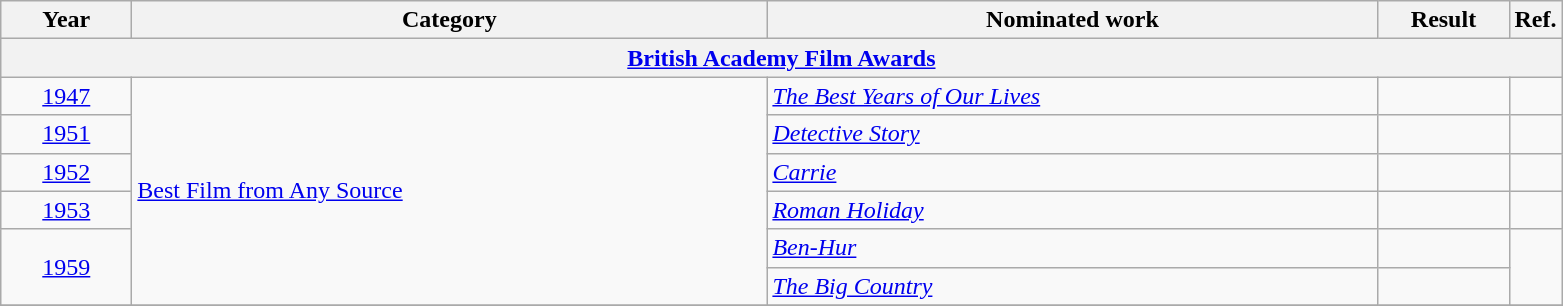<table class=wikitable>
<tr>
<th scope="col" style="width:5em;">Year</th>
<th scope="col" style="width:26em;">Category</th>
<th scope="col" style="width:25em;">Nominated work</th>
<th scope="col" style="width:5em;">Result</th>
<th>Ref.</th>
</tr>
<tr>
<th colspan=5><a href='#'>British Academy Film Awards</a></th>
</tr>
<tr>
<td style="text-align:center;"><a href='#'>1947</a></td>
<td rowspan=6><a href='#'>Best Film from Any Source</a></td>
<td><em><a href='#'>The Best Years of Our Lives</a></em></td>
<td></td>
<td></td>
</tr>
<tr>
<td style="text-align:center;"><a href='#'>1951</a></td>
<td><em><a href='#'>Detective Story</a></em></td>
<td></td>
<td></td>
</tr>
<tr>
<td style="text-align:center;"><a href='#'>1952</a></td>
<td><em><a href='#'>Carrie</a></em></td>
<td></td>
<td></td>
</tr>
<tr>
<td style="text-align:center;"><a href='#'>1953</a></td>
<td><em><a href='#'>Roman Holiday</a></em></td>
<td></td>
<td></td>
</tr>
<tr>
<td style="text-align:center;", rowspan=2><a href='#'>1959</a></td>
<td><em><a href='#'>Ben-Hur</a></em></td>
<td></td>
<td rowspan=2></td>
</tr>
<tr>
<td><em><a href='#'>The Big Country</a></em></td>
<td></td>
</tr>
<tr>
</tr>
</table>
